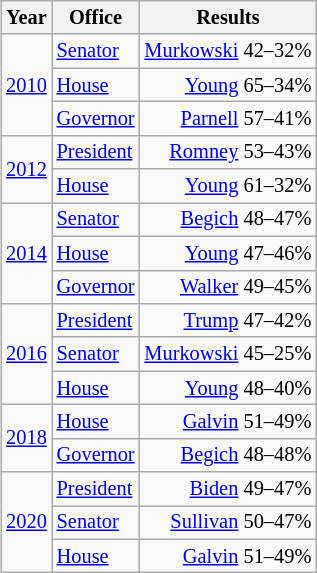<table class=wikitable style="float:right; font-size:85%; margin:10px">
<tr>
<th>Year</th>
<th>Office</th>
<th>Results</th>
</tr>
<tr>
<td rowspan=3><a href='#'>2010</a></td>
<td><a href='#'>Senator</a></td>
<td align=right ><a href='#'>Murkowski</a> 42–32%</td>
</tr>
<tr>
<td><a href='#'>House</a></td>
<td align=right ><a href='#'>Young</a> 65–34%</td>
</tr>
<tr>
<td><a href='#'>Governor</a></td>
<td align=right ><a href='#'>Parnell</a> 57–41%</td>
</tr>
<tr>
<td rowspan=2><a href='#'>2012</a></td>
<td><a href='#'>President</a></td>
<td align=right ><a href='#'>Romney</a> 53–43%</td>
</tr>
<tr>
<td><a href='#'>House</a></td>
<td align=right ><a href='#'>Young</a> 61–32%</td>
</tr>
<tr>
<td rowspan=3><a href='#'>2014</a></td>
<td><a href='#'>Senator</a></td>
<td align=right ><a href='#'>Begich</a> 48–47%</td>
</tr>
<tr>
<td><a href='#'>House</a></td>
<td align=right ><a href='#'>Young</a> 47–46%</td>
</tr>
<tr>
<td><a href='#'>Governor</a></td>
<td align=right ><a href='#'>Walker</a> 49–45%</td>
</tr>
<tr>
<td rowspan=3><a href='#'>2016</a></td>
<td><a href='#'>President</a></td>
<td align=right ><a href='#'>Trump</a> 47–42%</td>
</tr>
<tr>
<td><a href='#'>Senator</a></td>
<td align=right ><a href='#'>Murkowski</a> 45–25%</td>
</tr>
<tr>
<td><a href='#'>House</a></td>
<td align=right ><a href='#'>Young</a> 48–40%</td>
</tr>
<tr>
<td rowspan=2><a href='#'>2018</a></td>
<td><a href='#'>House</a></td>
<td align=right ><a href='#'>Galvin</a> 51–49%</td>
</tr>
<tr>
<td><a href='#'>Governor</a></td>
<td align=right ><a href='#'>Begich</a> 48–48%</td>
</tr>
<tr>
<td rowspan=3><a href='#'>2020</a></td>
<td><a href='#'>President</a></td>
<td align=right ><a href='#'>Biden</a> 49–47%</td>
</tr>
<tr>
<td><a href='#'>Senator</a></td>
<td align=right ><a href='#'>Sullivan</a> 50–47%</td>
</tr>
<tr>
<td><a href='#'>House</a></td>
<td align=right ><a href='#'>Galvin</a> 51–49%</td>
</tr>
</table>
